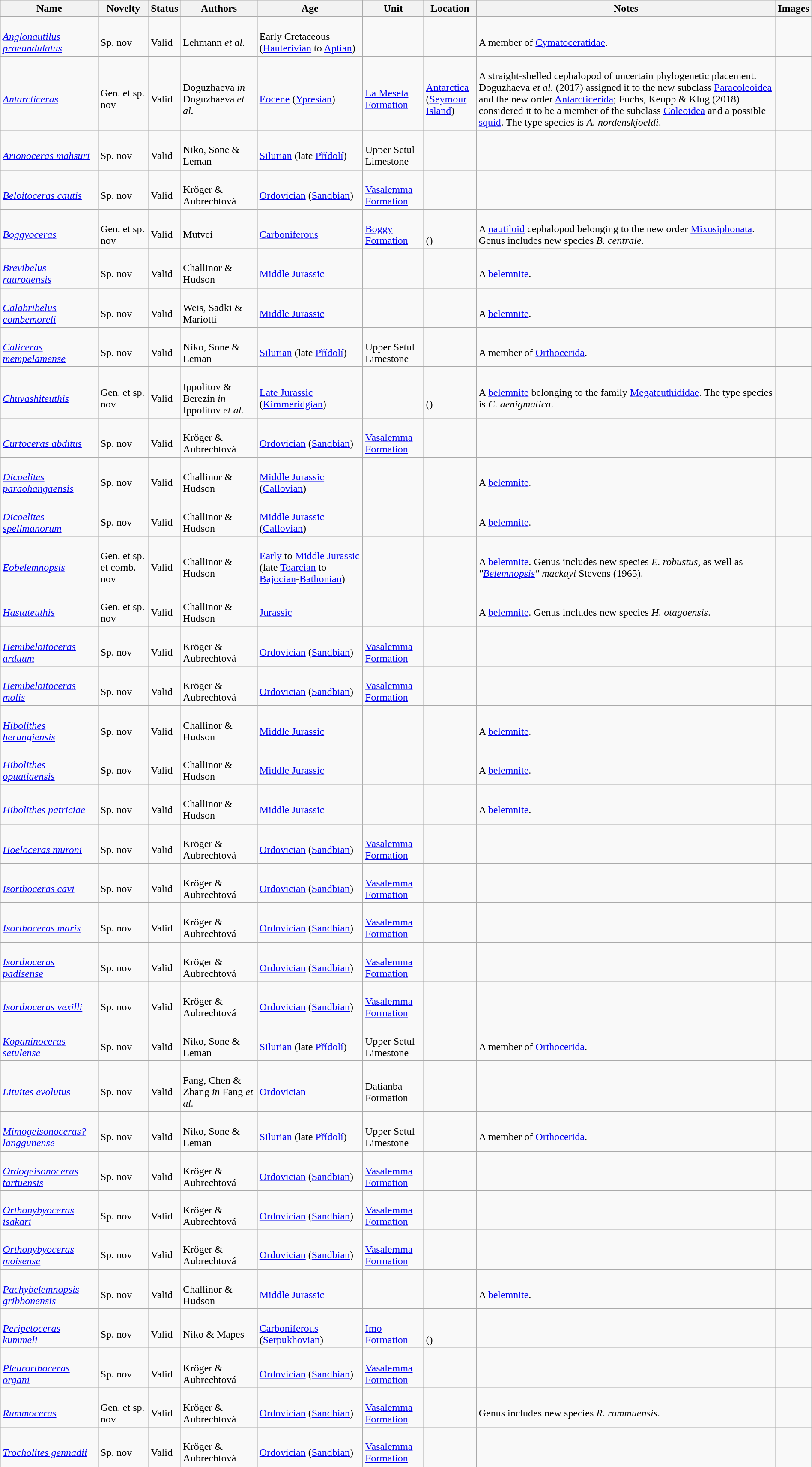<table class="wikitable sortable" align="center" width="100%">
<tr>
<th>Name</th>
<th>Novelty</th>
<th>Status</th>
<th>Authors</th>
<th>Age</th>
<th>Unit</th>
<th>Location</th>
<th>Notes</th>
<th>Images</th>
</tr>
<tr>
<td><br><em><a href='#'>Anglonautilus praeundulatus</a></em></td>
<td><br>Sp. nov</td>
<td><br>Valid</td>
<td><br>Lehmann <em>et al.</em></td>
<td><br>Early Cretaceous (<a href='#'>Hauterivian</a> to <a href='#'>Aptian</a>)</td>
<td></td>
<td><br><br>
</td>
<td><br>A member of <a href='#'>Cymatoceratidae</a>.</td>
<td></td>
</tr>
<tr>
<td><br><em><a href='#'>Antarcticeras</a></em></td>
<td><br>Gen. et sp. nov</td>
<td><br>Valid</td>
<td><br>Doguzhaeva <em>in</em> Doguzhaeva <em>et al.</em></td>
<td><br><a href='#'>Eocene</a> (<a href='#'>Ypresian</a>)</td>
<td><br><a href='#'>La Meseta Formation</a></td>
<td><br><a href='#'>Antarctica</a><br>(<a href='#'>Seymour Island</a>)</td>
<td><br>A straight-shelled cephalopod of uncertain phylogenetic placement. Doguzhaeva <em>et al.</em> (2017) assigned it to the new subclass <a href='#'>Paracoleoidea</a> and the new order <a href='#'>Antarcticerida</a>; Fuchs, Keupp & Klug (2018) considered it to be a member of the subclass <a href='#'>Coleoidea</a> and a possible <a href='#'>squid</a>. The type species is <em>A. nordenskjoeldi</em>.</td>
<td></td>
</tr>
<tr>
<td><br><em><a href='#'>Arionoceras mahsuri</a></em></td>
<td><br>Sp. nov</td>
<td><br>Valid</td>
<td><br>Niko, Sone & Leman</td>
<td><br><a href='#'>Silurian</a> (late <a href='#'>Přídolí</a>)</td>
<td><br>Upper Setul Limestone</td>
<td><br></td>
<td></td>
<td></td>
</tr>
<tr>
<td><br><em><a href='#'>Beloitoceras cautis</a></em></td>
<td><br>Sp. nov</td>
<td><br>Valid</td>
<td><br>Kröger & Aubrechtová</td>
<td><br><a href='#'>Ordovician</a> (<a href='#'>Sandbian</a>)</td>
<td><br><a href='#'>Vasalemma Formation</a></td>
<td><br></td>
<td></td>
<td></td>
</tr>
<tr>
<td><br><em><a href='#'>Boggyoceras</a></em></td>
<td><br>Gen. et sp. nov</td>
<td><br>Valid</td>
<td><br>Mutvei</td>
<td><br><a href='#'>Carboniferous</a></td>
<td><br><a href='#'>Boggy Formation</a></td>
<td><br><br>()</td>
<td><br>A <a href='#'>nautiloid</a> cephalopod belonging to the new order <a href='#'>Mixosiphonata</a>. Genus includes new species <em>B. centrale</em>.</td>
<td></td>
</tr>
<tr>
<td><br><em><a href='#'>Brevibelus rauroaensis</a></em></td>
<td><br>Sp. nov</td>
<td><br>Valid</td>
<td><br>Challinor & Hudson</td>
<td><br><a href='#'>Middle Jurassic</a></td>
<td></td>
<td><br></td>
<td><br>A <a href='#'>belemnite</a>.</td>
<td></td>
</tr>
<tr>
<td><br><em><a href='#'>Calabribelus combemoreli</a></em></td>
<td><br>Sp. nov</td>
<td><br>Valid</td>
<td><br>Weis, Sadki & Mariotti</td>
<td><br><a href='#'>Middle Jurassic</a></td>
<td></td>
<td><br></td>
<td><br>A <a href='#'>belemnite</a>.</td>
<td></td>
</tr>
<tr>
<td><br><em><a href='#'>Caliceras mempelamense</a></em></td>
<td><br>Sp. nov</td>
<td><br>Valid</td>
<td><br>Niko, Sone & Leman</td>
<td><br><a href='#'>Silurian</a> (late <a href='#'>Přídolí</a>)</td>
<td><br>Upper Setul Limestone</td>
<td><br></td>
<td><br>A member of <a href='#'>Orthocerida</a>.</td>
<td></td>
</tr>
<tr>
<td><br><em><a href='#'>Chuvashiteuthis</a></em></td>
<td><br>Gen. et sp. nov</td>
<td><br>Valid</td>
<td><br>Ippolitov & Berezin <em>in</em> Ippolitov <em>et al.</em></td>
<td><br><a href='#'>Late Jurassic</a> (<a href='#'>Kimmeridgian</a>)</td>
<td></td>
<td><br><br>()</td>
<td><br>A <a href='#'>belemnite</a> belonging to the family <a href='#'>Megateuthididae</a>. The type species is <em>C. aenigmatica</em>.</td>
<td></td>
</tr>
<tr>
<td><br><em><a href='#'>Curtoceras abditus</a></em></td>
<td><br>Sp. nov</td>
<td><br>Valid</td>
<td><br>Kröger & Aubrechtová</td>
<td><br><a href='#'>Ordovician</a> (<a href='#'>Sandbian</a>)</td>
<td><br><a href='#'>Vasalemma Formation</a></td>
<td><br></td>
<td></td>
<td></td>
</tr>
<tr>
<td><br><em><a href='#'>Dicoelites paraohangaensis</a></em></td>
<td><br>Sp. nov</td>
<td><br>Valid</td>
<td><br>Challinor & Hudson</td>
<td><br><a href='#'>Middle Jurassic</a> (<a href='#'>Callovian</a>)</td>
<td></td>
<td><br></td>
<td><br>A <a href='#'>belemnite</a>.</td>
<td></td>
</tr>
<tr>
<td><br><em><a href='#'>Dicoelites spellmanorum</a></em></td>
<td><br>Sp. nov</td>
<td><br>Valid</td>
<td><br>Challinor & Hudson</td>
<td><br><a href='#'>Middle Jurassic</a> (<a href='#'>Callovian</a>)</td>
<td></td>
<td><br></td>
<td><br>A <a href='#'>belemnite</a>.</td>
<td></td>
</tr>
<tr>
<td><br><em><a href='#'>Eobelemnopsis</a></em></td>
<td><br>Gen. et sp. et comb. nov</td>
<td><br>Valid</td>
<td><br>Challinor & Hudson</td>
<td><br><a href='#'>Early</a> to <a href='#'>Middle Jurassic</a> (late <a href='#'>Toarcian</a> to <a href='#'>Bajocian</a>-<a href='#'>Bathonian</a>)</td>
<td></td>
<td><br></td>
<td><br>A <a href='#'>belemnite</a>. Genus includes new species <em>E. robustus</em>, as well as <em>"<a href='#'>Belemnopsis</a>" mackayi</em> Stevens (1965).</td>
<td></td>
</tr>
<tr>
<td><br><em><a href='#'>Hastateuthis</a></em></td>
<td><br>Gen. et sp. nov</td>
<td><br>Valid</td>
<td><br>Challinor & Hudson</td>
<td><br><a href='#'>Jurassic</a></td>
<td></td>
<td><br></td>
<td><br>A <a href='#'>belemnite</a>. Genus includes new species <em>H. otagoensis</em>.</td>
<td></td>
</tr>
<tr>
<td><br><em><a href='#'>Hemibeloitoceras arduum</a></em></td>
<td><br>Sp. nov</td>
<td><br>Valid</td>
<td><br>Kröger & Aubrechtová</td>
<td><br><a href='#'>Ordovician</a> (<a href='#'>Sandbian</a>)</td>
<td><br><a href='#'>Vasalemma Formation</a></td>
<td><br></td>
<td></td>
<td></td>
</tr>
<tr>
<td><br><em><a href='#'>Hemibeloitoceras molis</a></em></td>
<td><br>Sp. nov</td>
<td><br>Valid</td>
<td><br>Kröger & Aubrechtová</td>
<td><br><a href='#'>Ordovician</a> (<a href='#'>Sandbian</a>)</td>
<td><br><a href='#'>Vasalemma Formation</a></td>
<td><br></td>
<td></td>
<td></td>
</tr>
<tr>
<td><br><em><a href='#'>Hibolithes herangiensis</a></em></td>
<td><br>Sp. nov</td>
<td><br>Valid</td>
<td><br>Challinor & Hudson</td>
<td><br><a href='#'>Middle Jurassic</a></td>
<td></td>
<td><br></td>
<td><br>A <a href='#'>belemnite</a>.</td>
<td></td>
</tr>
<tr>
<td><br><em><a href='#'>Hibolithes opuatiaensis</a></em></td>
<td><br>Sp. nov</td>
<td><br>Valid</td>
<td><br>Challinor & Hudson</td>
<td><br><a href='#'>Middle Jurassic</a></td>
<td></td>
<td><br></td>
<td><br>A <a href='#'>belemnite</a>.</td>
<td></td>
</tr>
<tr>
<td><br><em><a href='#'>Hibolithes patriciae</a></em></td>
<td><br>Sp. nov</td>
<td><br>Valid</td>
<td><br>Challinor & Hudson</td>
<td><br><a href='#'>Middle Jurassic</a></td>
<td></td>
<td><br></td>
<td><br>A <a href='#'>belemnite</a>.</td>
<td></td>
</tr>
<tr>
<td><br><em><a href='#'>Hoeloceras muroni</a></em></td>
<td><br>Sp. nov</td>
<td><br>Valid</td>
<td><br>Kröger & Aubrechtová</td>
<td><br><a href='#'>Ordovician</a> (<a href='#'>Sandbian</a>)</td>
<td><br><a href='#'>Vasalemma Formation</a></td>
<td><br></td>
<td></td>
<td></td>
</tr>
<tr>
<td><br><em><a href='#'>Isorthoceras cavi</a></em></td>
<td><br>Sp. nov</td>
<td><br>Valid</td>
<td><br>Kröger & Aubrechtová</td>
<td><br><a href='#'>Ordovician</a> (<a href='#'>Sandbian</a>)</td>
<td><br><a href='#'>Vasalemma Formation</a></td>
<td><br></td>
<td></td>
<td></td>
</tr>
<tr>
<td><br><em><a href='#'>Isorthoceras maris</a></em></td>
<td><br>Sp. nov</td>
<td><br>Valid</td>
<td><br>Kröger & Aubrechtová</td>
<td><br><a href='#'>Ordovician</a> (<a href='#'>Sandbian</a>)</td>
<td><br><a href='#'>Vasalemma Formation</a></td>
<td><br></td>
<td></td>
<td></td>
</tr>
<tr>
<td><br><em><a href='#'>Isorthoceras padisense</a></em></td>
<td><br>Sp. nov</td>
<td><br>Valid</td>
<td><br>Kröger & Aubrechtová</td>
<td><br><a href='#'>Ordovician</a> (<a href='#'>Sandbian</a>)</td>
<td><br><a href='#'>Vasalemma Formation</a></td>
<td><br></td>
<td></td>
<td></td>
</tr>
<tr>
<td><br><em><a href='#'>Isorthoceras vexilli</a></em></td>
<td><br>Sp. nov</td>
<td><br>Valid</td>
<td><br>Kröger & Aubrechtová</td>
<td><br><a href='#'>Ordovician</a> (<a href='#'>Sandbian</a>)</td>
<td><br><a href='#'>Vasalemma Formation</a></td>
<td><br></td>
<td></td>
<td></td>
</tr>
<tr>
<td><br><em><a href='#'>Kopaninoceras setulense</a></em></td>
<td><br>Sp. nov</td>
<td><br>Valid</td>
<td><br>Niko, Sone & Leman</td>
<td><br><a href='#'>Silurian</a> (late <a href='#'>Přídolí</a>)</td>
<td><br>Upper Setul Limestone</td>
<td><br></td>
<td><br>A member of <a href='#'>Orthocerida</a>.</td>
<td></td>
</tr>
<tr>
<td><br><em><a href='#'>Lituites evolutus</a></em></td>
<td><br>Sp. nov</td>
<td><br>Valid</td>
<td><br>Fang, Chen & Zhang <em>in</em> Fang <em>et al.</em></td>
<td><br><a href='#'>Ordovician</a></td>
<td><br>Datianba Formation</td>
<td><br></td>
<td></td>
<td></td>
</tr>
<tr>
<td><br><em><a href='#'>Mimogeisonoceras? langgunense</a></em></td>
<td><br>Sp. nov</td>
<td><br>Valid</td>
<td><br>Niko, Sone & Leman</td>
<td><br><a href='#'>Silurian</a> (late <a href='#'>Přídolí</a>)</td>
<td><br>Upper Setul Limestone</td>
<td><br></td>
<td><br>A member of <a href='#'>Orthocerida</a>.</td>
<td></td>
</tr>
<tr>
<td><br><em><a href='#'>Ordogeisonoceras tartuensis</a></em></td>
<td><br>Sp. nov</td>
<td><br>Valid</td>
<td><br>Kröger & Aubrechtová</td>
<td><br><a href='#'>Ordovician</a> (<a href='#'>Sandbian</a>)</td>
<td><br><a href='#'>Vasalemma Formation</a></td>
<td><br></td>
<td></td>
<td></td>
</tr>
<tr>
<td><br><em><a href='#'>Orthonybyoceras isakari</a></em></td>
<td><br>Sp. nov</td>
<td><br>Valid</td>
<td><br>Kröger & Aubrechtová</td>
<td><br><a href='#'>Ordovician</a> (<a href='#'>Sandbian</a>)</td>
<td><br><a href='#'>Vasalemma Formation</a></td>
<td><br></td>
<td></td>
<td></td>
</tr>
<tr>
<td><br><em><a href='#'>Orthonybyoceras moisense</a></em></td>
<td><br>Sp. nov</td>
<td><br>Valid</td>
<td><br>Kröger & Aubrechtová</td>
<td><br><a href='#'>Ordovician</a> (<a href='#'>Sandbian</a>)</td>
<td><br><a href='#'>Vasalemma Formation</a></td>
<td><br></td>
<td></td>
<td></td>
</tr>
<tr>
<td><br><em><a href='#'>Pachybelemnopsis gribbonensis</a></em></td>
<td><br>Sp. nov</td>
<td><br>Valid</td>
<td><br>Challinor & Hudson</td>
<td><br><a href='#'>Middle Jurassic</a></td>
<td></td>
<td><br></td>
<td><br>A <a href='#'>belemnite</a>.</td>
<td></td>
</tr>
<tr>
<td><br><em><a href='#'>Peripetoceras kummeli</a></em></td>
<td><br>Sp. nov</td>
<td><br>Valid</td>
<td><br>Niko & Mapes</td>
<td><br><a href='#'>Carboniferous</a> (<a href='#'>Serpukhovian</a>)</td>
<td><br><a href='#'>Imo Formation</a></td>
<td><br><br>()</td>
<td></td>
<td></td>
</tr>
<tr>
<td><br><em><a href='#'>Pleurorthoceras organi</a></em></td>
<td><br>Sp. nov</td>
<td><br>Valid</td>
<td><br>Kröger & Aubrechtová</td>
<td><br><a href='#'>Ordovician</a> (<a href='#'>Sandbian</a>)</td>
<td><br><a href='#'>Vasalemma Formation</a></td>
<td><br></td>
<td></td>
<td></td>
</tr>
<tr>
<td><br><em><a href='#'>Rummoceras</a></em></td>
<td><br>Gen. et sp. nov</td>
<td><br>Valid</td>
<td><br>Kröger & Aubrechtová</td>
<td><br><a href='#'>Ordovician</a> (<a href='#'>Sandbian</a>)</td>
<td><br><a href='#'>Vasalemma Formation</a></td>
<td><br></td>
<td><br>Genus includes new species <em>R. rummuensis</em>.</td>
<td></td>
</tr>
<tr>
<td><br><em><a href='#'>Trocholites gennadii</a></em></td>
<td><br>Sp. nov</td>
<td><br>Valid</td>
<td><br>Kröger & Aubrechtová</td>
<td><br><a href='#'>Ordovician</a> (<a href='#'>Sandbian</a>)</td>
<td><br><a href='#'>Vasalemma Formation</a></td>
<td><br></td>
<td></td>
<td></td>
</tr>
<tr>
</tr>
</table>
